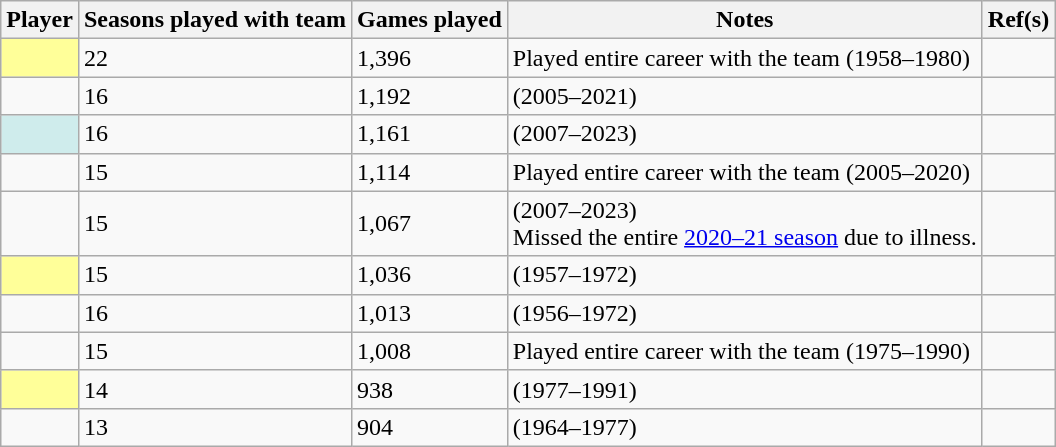<table class="wikitable sortable plainrowheaders">
<tr>
<th scope="col">Player</th>
<th scope="col">Seasons played with team</th>
<th scope="col">Games played</th>
<th scope="col">Notes</th>
<th scope="col" class="unsortable">Ref(s)</th>
</tr>
<tr>
<td style="background:#FFFF99"></td>
<td>22</td>
<td>1,396</td>
<td>Played entire career with the team (1958–1980)</td>
<td></td>
</tr>
<tr>
<td></td>
<td>16</td>
<td>1,192</td>
<td>(2005–2021)</td>
<td></td>
</tr>
<tr>
<td style="background:#CFECEC"></td>
<td>16</td>
<td>1,161</td>
<td>(2007–2023)</td>
<td></td>
</tr>
<tr>
<td></td>
<td>15</td>
<td>1,114</td>
<td>Played entire career with the team (2005–2020)</td>
<td></td>
</tr>
<tr>
<td></td>
<td>15</td>
<td>1,067</td>
<td>(2007–2023)<br>Missed the entire <a href='#'>2020–21 season</a> due to illness.</td>
<td></td>
</tr>
<tr>
<td style="background:#FFFF99"></td>
<td>15</td>
<td>1,036</td>
<td>(1957–1972)</td>
<td></td>
</tr>
<tr>
<td></td>
<td>16</td>
<td>1,013</td>
<td>(1956–1972)</td>
<td></td>
</tr>
<tr>
<td></td>
<td>15</td>
<td>1,008</td>
<td>Played entire career with the team (1975–1990)</td>
<td></td>
</tr>
<tr>
<td style="background:#FFFF99"></td>
<td>14</td>
<td>938</td>
<td>(1977–1991)</td>
<td></td>
</tr>
<tr>
<td></td>
<td>13</td>
<td>904</td>
<td>(1964–1977)</td>
<td></td>
</tr>
</table>
